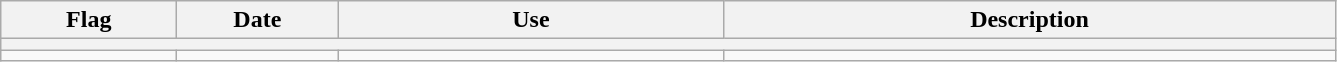<table class="wikitable" style="background:#f9f9f9">
<tr>
<th width="110">Flag</th>
<th width="100">Date</th>
<th width="250">Use</th>
<th width="400">Description</th>
</tr>
<tr>
<th colspan="4"></th>
</tr>
<tr>
<td></td>
<td></td>
<td></td>
<td></td>
</tr>
</table>
